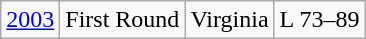<table class="wikitable">
<tr align="center">
<td><a href='#'>2003</a></td>
<td>First Round</td>
<td>Virginia</td>
<td>L 73–89</td>
</tr>
</table>
